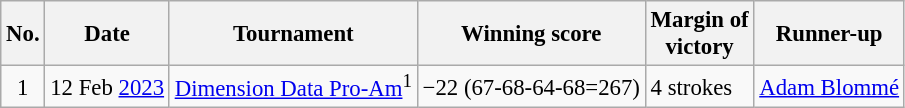<table class="wikitable" style="font-size:95%;">
<tr>
<th>No.</th>
<th>Date</th>
<th>Tournament</th>
<th>Winning score</th>
<th>Margin of<br>victory</th>
<th>Runner-up</th>
</tr>
<tr>
<td align=center>1</td>
<td align=right>12 Feb <a href='#'>2023</a></td>
<td><a href='#'>Dimension Data Pro-Am</a><sup>1</sup></td>
<td>−22 (67-68-64-68=267)</td>
<td>4 strokes</td>
<td> <a href='#'>Adam Blommé</a></td>
</tr>
</table>
